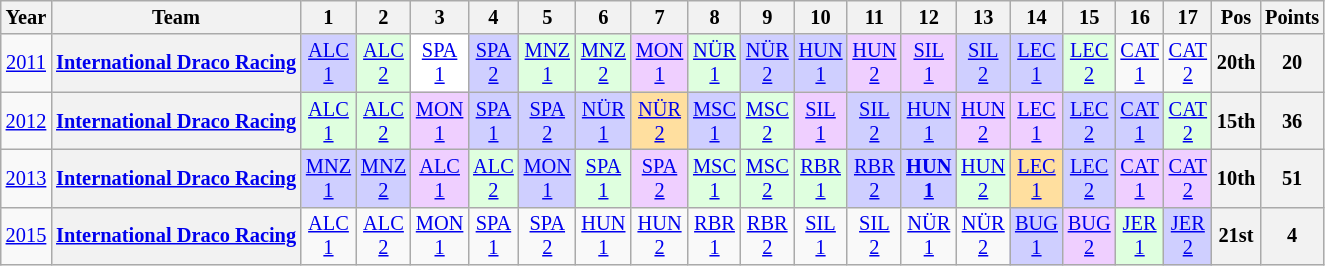<table class="wikitable" style="text-align:center; font-size:85%">
<tr>
<th>Year</th>
<th>Team</th>
<th>1</th>
<th>2</th>
<th>3</th>
<th>4</th>
<th>5</th>
<th>6</th>
<th>7</th>
<th>8</th>
<th>9</th>
<th>10</th>
<th>11</th>
<th>12</th>
<th>13</th>
<th>14</th>
<th>15</th>
<th>16</th>
<th>17</th>
<th>Pos</th>
<th>Points</th>
</tr>
<tr>
<td><a href='#'>2011</a></td>
<th nowrap><a href='#'>International Draco Racing</a></th>
<td style="background:#CFCFFF;"><a href='#'>ALC<br>1</a><br></td>
<td style="background:#DFFFDF;"><a href='#'>ALC<br>2</a><br></td>
<td style="background:#FFFFFF;"><a href='#'>SPA<br>1</a><br></td>
<td style="background:#CFCFFF;"><a href='#'>SPA<br>2</a><br></td>
<td style="background:#DFFFDF;"><a href='#'>MNZ<br>1</a><br></td>
<td style="background:#DFFFDF;"><a href='#'>MNZ<br>2</a><br></td>
<td style="background:#EFCFFF;"><a href='#'>MON<br>1</a><br></td>
<td style="background:#DFFFDF;"><a href='#'>NÜR<br>1</a><br></td>
<td style="background:#CFCFFF;"><a href='#'>NÜR<br>2</a><br></td>
<td style="background:#CFCFFF;"><a href='#'>HUN<br>1</a><br></td>
<td style="background:#EFCFFF;"><a href='#'>HUN<br>2</a><br></td>
<td style="background:#EFCFFF;"><a href='#'>SIL<br>1</a><br></td>
<td style="background:#CFCFFF;"><a href='#'>SIL<br>2</a><br></td>
<td style="background:#CFCFFF;"><a href='#'>LEC<br>1</a><br></td>
<td style="background:#DFFFDF;"><a href='#'>LEC<br>2</a><br></td>
<td><a href='#'>CAT<br>1</a></td>
<td><a href='#'>CAT<br>2</a></td>
<th>20th</th>
<th>20</th>
</tr>
<tr>
<td><a href='#'>2012</a></td>
<th nowrap><a href='#'>International Draco Racing</a></th>
<td style="background:#DFFFDF;"><a href='#'>ALC<br>1</a><br></td>
<td style="background:#DFFFDF;"><a href='#'>ALC<br>2</a><br></td>
<td style="background:#EFCFFF;"><a href='#'>MON<br>1</a><br></td>
<td style="background:#CFCFFF;"><a href='#'>SPA<br>1</a><br></td>
<td style="background:#CFCFFF;"><a href='#'>SPA<br>2</a><br></td>
<td style="background:#CFCFFF;"><a href='#'>NÜR<br>1</a><br></td>
<td style="background:#FFDF9F;"><a href='#'>NÜR<br>2</a><br></td>
<td style="background:#CFCFFF;"><a href='#'>MSC<br>1</a><br></td>
<td style="background:#DFFFDF;"><a href='#'>MSC<br>2</a><br></td>
<td style="background:#EFCFFF;"><a href='#'>SIL<br>1</a><br></td>
<td style="background:#CFCFFF;"><a href='#'>SIL<br>2</a><br></td>
<td style="background:#CFCFFF;"><a href='#'>HUN<br>1</a><br></td>
<td style="background:#EFCFFF;"><a href='#'>HUN<br>2</a><br></td>
<td style="background:#EFCFFF;"><a href='#'>LEC<br>1</a><br></td>
<td style="background:#CFCFFF;"><a href='#'>LEC<br>2</a><br></td>
<td style="background:#CFCFFF;"><a href='#'>CAT<br>1</a><br></td>
<td style="background:#DFFFDF;"><a href='#'>CAT<br>2</a><br></td>
<th>15th</th>
<th>36</th>
</tr>
<tr>
<td><a href='#'>2013</a></td>
<th nowrap><a href='#'>International Draco Racing</a></th>
<td style="background:#CFCFFF;"><a href='#'>MNZ<br>1</a><br></td>
<td style="background:#CFCFFF;"><a href='#'>MNZ<br>2</a><br></td>
<td style="background:#EFCFFF;"><a href='#'>ALC<br>1</a><br></td>
<td style="background:#DFFFDF;"><a href='#'>ALC<br>2</a><br></td>
<td style="background:#CFCFFF;"><a href='#'>MON<br>1</a><br></td>
<td style="background:#DFFFDF;"><a href='#'>SPA<br>1</a><br></td>
<td style="background:#EFCFFF;"><a href='#'>SPA<br>2</a><br></td>
<td style="background:#DFFFDF;"><a href='#'>MSC<br>1</a><br></td>
<td style="background:#DFFFDF;"><a href='#'>MSC<br>2</a><br></td>
<td style="background:#DFFFDF;"><a href='#'>RBR<br>1</a><br></td>
<td style="background:#CFCFFF;"><a href='#'>RBR<br>2</a><br></td>
<td style="background:#CFCFFF;"><strong><a href='#'>HUN<br>1</a></strong><br></td>
<td style="background:#DFFFDF;"><a href='#'>HUN<br>2</a><br></td>
<td style="background:#FFDF9F;"><a href='#'>LEC<br>1</a><br></td>
<td style="background:#CFCFFF;"><a href='#'>LEC<br>2</a><br></td>
<td style="background:#EFCFFF;"><a href='#'>CAT<br>1</a><br></td>
<td style="background:#EFCFFF;"><a href='#'>CAT<br>2</a><br></td>
<th>10th</th>
<th>51</th>
</tr>
<tr>
<td><a href='#'>2015</a></td>
<th nowrap><a href='#'>International Draco Racing</a></th>
<td><a href='#'>ALC<br>1</a></td>
<td><a href='#'>ALC<br>2</a></td>
<td><a href='#'>MON<br>1</a></td>
<td><a href='#'>SPA<br>1</a></td>
<td><a href='#'>SPA<br>2</a></td>
<td><a href='#'>HUN<br>1</a></td>
<td><a href='#'>HUN<br>2</a></td>
<td><a href='#'>RBR<br>1</a></td>
<td><a href='#'>RBR<br>2</a></td>
<td><a href='#'>SIL<br>1</a></td>
<td><a href='#'>SIL<br>2</a></td>
<td><a href='#'>NÜR<br>1</a></td>
<td><a href='#'>NÜR<br>2</a></td>
<td style="background:#CFCFFF;"><a href='#'>BUG<br>1</a><br></td>
<td style="background:#EFCFFF;"><a href='#'>BUG<br>2</a><br></td>
<td style="background:#DFFFDF;"><a href='#'>JER<br>1</a><br></td>
<td style="background:#CFCFFF;"><a href='#'>JER<br>2</a><br></td>
<th>21st</th>
<th>4</th>
</tr>
</table>
